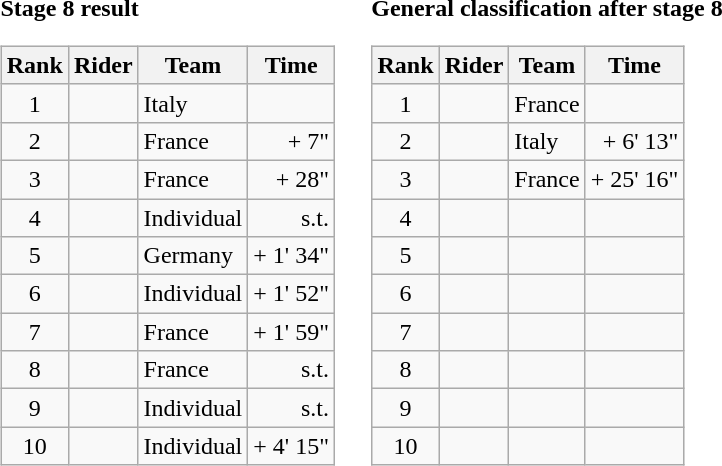<table>
<tr>
<td><strong>Stage 8 result</strong><br><table class="wikitable">
<tr>
<th scope="col">Rank</th>
<th scope="col">Rider</th>
<th scope="col">Team</th>
<th scope="col">Time</th>
</tr>
<tr>
<td style="text-align:center;">1</td>
<td></td>
<td>Italy</td>
<td style="text-align:right;"></td>
</tr>
<tr>
<td style="text-align:center;">2</td>
<td></td>
<td>France</td>
<td style="text-align:right;">+ 7"</td>
</tr>
<tr>
<td style="text-align:center;">3</td>
<td></td>
<td>France</td>
<td style="text-align:right;">+ 28"</td>
</tr>
<tr>
<td style="text-align:center;">4</td>
<td></td>
<td>Individual</td>
<td style="text-align:right;">s.t.</td>
</tr>
<tr>
<td style="text-align:center;">5</td>
<td></td>
<td>Germany</td>
<td style="text-align:right;">+ 1' 34"</td>
</tr>
<tr>
<td style="text-align:center;">6</td>
<td></td>
<td>Individual</td>
<td style="text-align:right;">+ 1' 52"</td>
</tr>
<tr>
<td style="text-align:center;">7</td>
<td></td>
<td>France</td>
<td style="text-align:right;">+ 1' 59"</td>
</tr>
<tr>
<td style="text-align:center;">8</td>
<td></td>
<td>France</td>
<td style="text-align:right;">s.t.</td>
</tr>
<tr>
<td style="text-align:center;">9</td>
<td></td>
<td>Individual</td>
<td style="text-align:right;">s.t.</td>
</tr>
<tr>
<td style="text-align:center;">10</td>
<td></td>
<td>Individual</td>
<td style="text-align:right;">+ 4' 15"</td>
</tr>
</table>
</td>
<td></td>
<td><strong>General classification after stage 8</strong><br><table class="wikitable">
<tr>
<th scope="col">Rank</th>
<th scope="col">Rider</th>
<th scope="col">Team</th>
<th scope="col">Time</th>
</tr>
<tr>
<td style="text-align:center;">1</td>
<td></td>
<td>France</td>
<td style="text-align:right;"></td>
</tr>
<tr>
<td style="text-align:center;">2</td>
<td></td>
<td>Italy</td>
<td style="text-align:right;">+ 6' 13"</td>
</tr>
<tr>
<td style="text-align:center;">3</td>
<td></td>
<td>France</td>
<td style="text-align:right;">+ 25' 16"</td>
</tr>
<tr>
<td style="text-align:center;">4</td>
<td></td>
<td></td>
<td></td>
</tr>
<tr>
<td style="text-align:center;">5</td>
<td></td>
<td></td>
<td></td>
</tr>
<tr>
<td style="text-align:center;">6</td>
<td></td>
<td></td>
<td></td>
</tr>
<tr>
<td style="text-align:center;">7</td>
<td></td>
<td></td>
<td></td>
</tr>
<tr>
<td style="text-align:center;">8</td>
<td></td>
<td></td>
<td></td>
</tr>
<tr>
<td style="text-align:center;">9</td>
<td></td>
<td></td>
<td></td>
</tr>
<tr>
<td style="text-align:center;">10</td>
<td></td>
<td></td>
<td></td>
</tr>
</table>
</td>
</tr>
</table>
